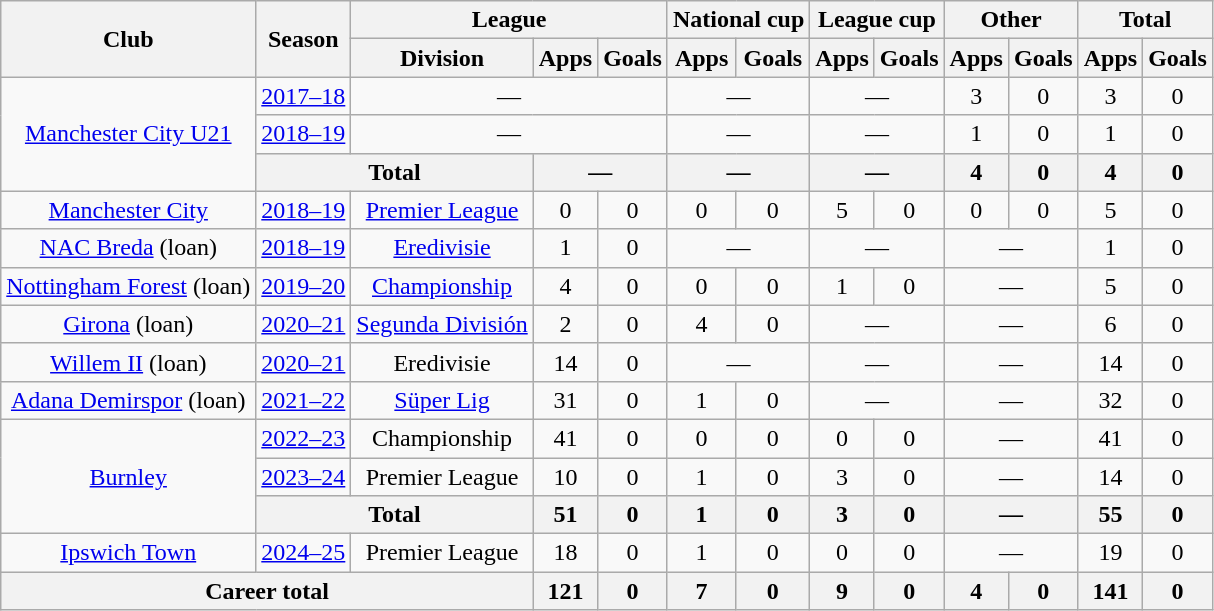<table class="wikitable" style="text-align: center">
<tr>
<th rowspan="2">Club</th>
<th rowspan="2">Season</th>
<th colspan="3">League</th>
<th colspan="2">National cup</th>
<th colspan="2">League cup</th>
<th colspan="2">Other</th>
<th colspan="2">Total</th>
</tr>
<tr>
<th>Division</th>
<th>Apps</th>
<th>Goals</th>
<th>Apps</th>
<th>Goals</th>
<th>Apps</th>
<th>Goals</th>
<th>Apps</th>
<th>Goals</th>
<th>Apps</th>
<th>Goals</th>
</tr>
<tr>
<td rowspan="3"><a href='#'>Manchester City U21</a></td>
<td><a href='#'>2017–18</a></td>
<td colspan="3">—</td>
<td colspan="2">—</td>
<td colspan="2">—</td>
<td>3</td>
<td>0</td>
<td>3</td>
<td>0</td>
</tr>
<tr>
<td><a href='#'>2018–19</a></td>
<td colspan="3">—</td>
<td colspan="2">—</td>
<td colspan="2">—</td>
<td>1</td>
<td>0</td>
<td>1</td>
<td>0</td>
</tr>
<tr>
<th colspan="2">Total</th>
<th colspan="2">—</th>
<th colspan="2">—</th>
<th colspan="2">—</th>
<th>4</th>
<th>0</th>
<th>4</th>
<th>0</th>
</tr>
<tr>
<td><a href='#'>Manchester City</a></td>
<td><a href='#'>2018–19</a></td>
<td><a href='#'>Premier League</a></td>
<td>0</td>
<td>0</td>
<td>0</td>
<td>0</td>
<td>5</td>
<td>0</td>
<td>0</td>
<td>0</td>
<td>5</td>
<td>0</td>
</tr>
<tr>
<td><a href='#'>NAC Breda</a> (loan)</td>
<td><a href='#'>2018–19</a></td>
<td><a href='#'>Eredivisie</a></td>
<td>1</td>
<td>0</td>
<td colspan="2">—</td>
<td colspan="2">—</td>
<td colspan="2">—</td>
<td>1</td>
<td>0</td>
</tr>
<tr>
<td><a href='#'>Nottingham Forest</a> (loan)</td>
<td><a href='#'>2019–20</a></td>
<td><a href='#'>Championship</a></td>
<td>4</td>
<td>0</td>
<td>0</td>
<td>0</td>
<td>1</td>
<td>0</td>
<td colspan="2">—</td>
<td>5</td>
<td>0</td>
</tr>
<tr>
<td><a href='#'>Girona</a> (loan)</td>
<td><a href='#'>2020–21</a></td>
<td><a href='#'>Segunda División</a></td>
<td>2</td>
<td>0</td>
<td>4</td>
<td>0</td>
<td colspan="2">—</td>
<td colspan="2">—</td>
<td>6</td>
<td>0</td>
</tr>
<tr>
<td><a href='#'>Willem II</a> (loan)</td>
<td><a href='#'>2020–21</a></td>
<td>Eredivisie</td>
<td>14</td>
<td>0</td>
<td colspan="2">—</td>
<td colspan="2">—</td>
<td colspan="2">—</td>
<td>14</td>
<td>0</td>
</tr>
<tr>
<td><a href='#'>Adana Demirspor</a> (loan)</td>
<td><a href='#'>2021–22</a></td>
<td><a href='#'>Süper Lig</a></td>
<td>31</td>
<td>0</td>
<td>1</td>
<td>0</td>
<td colspan="2">—</td>
<td colspan="2">—</td>
<td>32</td>
<td>0</td>
</tr>
<tr>
<td rowspan="3"><a href='#'>Burnley</a></td>
<td><a href='#'>2022–23</a></td>
<td>Championship</td>
<td>41</td>
<td>0</td>
<td>0</td>
<td>0</td>
<td>0</td>
<td>0</td>
<td colspan="2">—</td>
<td>41</td>
<td>0</td>
</tr>
<tr>
<td><a href='#'>2023–24</a></td>
<td>Premier League</td>
<td>10</td>
<td>0</td>
<td>1</td>
<td>0</td>
<td>3</td>
<td>0</td>
<td colspan="2">—</td>
<td>14</td>
<td>0</td>
</tr>
<tr>
<th colspan="2">Total</th>
<th>51</th>
<th>0</th>
<th>1</th>
<th>0</th>
<th>3</th>
<th>0</th>
<th colspan="2">—</th>
<th>55</th>
<th>0</th>
</tr>
<tr>
<td><a href='#'>Ipswich Town</a></td>
<td><a href='#'>2024–25</a></td>
<td>Premier League</td>
<td>18</td>
<td>0</td>
<td>1</td>
<td>0</td>
<td>0</td>
<td>0</td>
<td colspan="2">—</td>
<td>19</td>
<td>0</td>
</tr>
<tr>
<th colspan="3">Career total</th>
<th>121</th>
<th>0</th>
<th>7</th>
<th>0</th>
<th>9</th>
<th>0</th>
<th>4</th>
<th>0</th>
<th>141</th>
<th>0</th>
</tr>
</table>
